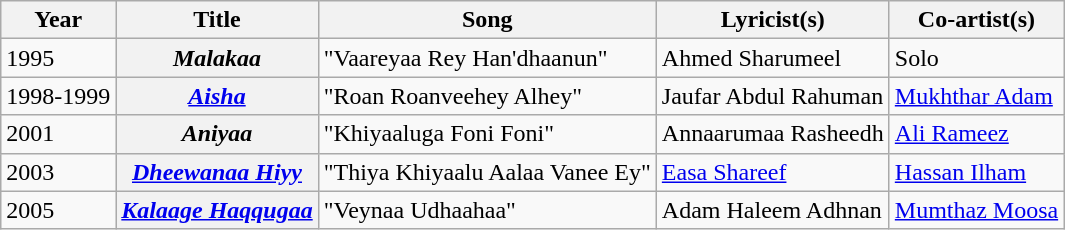<table class="wikitable plainrowheaders">
<tr>
<th scope="col">Year</th>
<th scope="col">Title</th>
<th scope="col">Song</th>
<th scope="col">Lyricist(s)</th>
<th scope="col">Co-artist(s)</th>
</tr>
<tr>
<td>1995</td>
<th scope="row"><em>Malakaa</em></th>
<td>"Vaareyaa Rey Han'dhaanun"</td>
<td>Ahmed Sharumeel</td>
<td>Solo</td>
</tr>
<tr>
<td>1998-1999</td>
<th scope="row"><a href='#'><em>Aisha</em></a></th>
<td>"Roan Roanveehey Alhey"</td>
<td>Jaufar Abdul Rahuman</td>
<td><a href='#'>Mukhthar Adam</a></td>
</tr>
<tr>
<td>2001</td>
<th scope="row"><em>Aniyaa</em></th>
<td>"Khiyaaluga Foni Foni"</td>
<td>Annaarumaa Rasheedh</td>
<td><a href='#'>Ali Rameez</a></td>
</tr>
<tr>
<td>2003</td>
<th scope="row"><em><a href='#'>Dheewanaa Hiyy</a></em></th>
<td>"Thiya Khiyaalu Aalaa Vanee Ey"</td>
<td><a href='#'>Easa Shareef</a></td>
<td><a href='#'>Hassan Ilham</a></td>
</tr>
<tr>
<td>2005</td>
<th scope="row"><em><a href='#'>Kalaage Haqqugaa</a></em></th>
<td>"Veynaa Udhaahaa"</td>
<td>Adam Haleem Adhnan</td>
<td><a href='#'>Mumthaz Moosa</a></td>
</tr>
</table>
